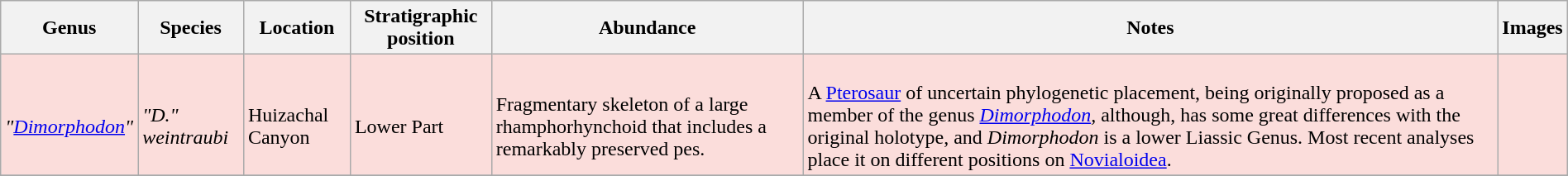<table class="wikitable" align="center" width="100%">
<tr>
<th>Genus</th>
<th>Species</th>
<th>Location</th>
<th>Stratigraphic position</th>
<th>Abundance</th>
<th>Notes</th>
<th>Images</th>
</tr>
<tr>
<td style="background:#fbdddb;"><br><em>"<a href='#'>Dimorphodon</a>"</em></td>
<td style="background:#fbdddb;"><br><em>"D." weintraubi</em></td>
<td style="background:#fbdddb;"><br>Huizachal Canyon</td>
<td style="background:#fbdddb;"><br>Lower Part</td>
<td style="background:#fbdddb;"><br>Fragmentary skeleton of a large rhamphorhynchoid that includes a remarkably preserved pes.</td>
<td style="background:#fbdddb;"><br>A <a href='#'>Pterosaur</a> of uncertain phylogenetic placement, being originally proposed as a member of the genus <em><a href='#'>Dimorphodon</a>, </em>although, has some great differences with the original holotype, and <em>Dimorphodon</em> is a lower Liassic Genus. Most recent analyses place it on different positions on <a href='#'>Novialoidea</a>.<em></em></td>
<td style="background:#fbdddb;"></td>
</tr>
<tr>
</tr>
</table>
